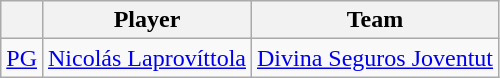<table class="wikitable">
<tr>
<th align="center"></th>
<th align="center">Player</th>
<th align="center">Team</th>
</tr>
<tr>
<td align=center><a href='#'>PG</a></td>
<td> <a href='#'>Nicolás Laprovíttola</a></td>
<td><a href='#'>Divina Seguros Joventut</a></td>
</tr>
</table>
